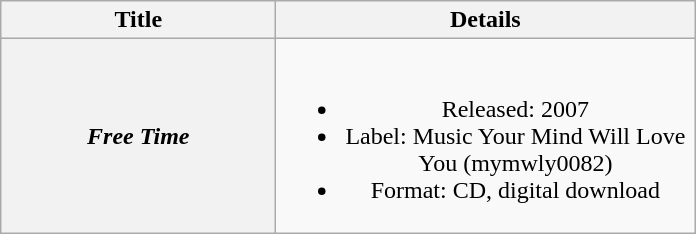<table class="wikitable plainrowheaders" style="text-align:center;" border="1">
<tr>
<th scope="col" style="width:11em;">Title</th>
<th scope="col" style="width:17em;">Details</th>
</tr>
<tr>
<th scope="row"><em>Free Time</em></th>
<td><br><ul><li>Released: 2007</li><li>Label: Music Your Mind Will Love You (mymwly0082)</li><li>Format: CD, digital download</li></ul></td>
</tr>
</table>
